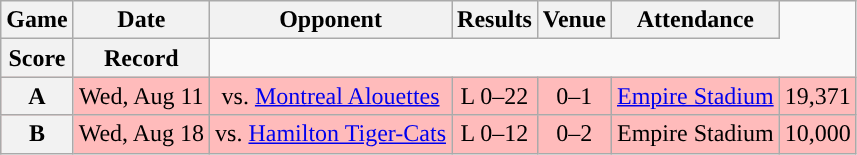<table class="wikitable" style="text-align:center">
<tr>
<th>Game</th>
<th>Date</th>
<th>Opponent</th>
<th>Results</th>
<th>Venue</th>
<th>Attendance</th>
</tr>
<tr>
<th>Score</th>
<th>Record</th>
</tr>
<tr style="background:#ffbbbb">
<th>A</th>
<td>Wed, Aug 11</td>
<td>vs. <a href='#'>Montreal Alouettes</a></td>
<td>L 0–22</td>
<td>0–1</td>
<td><a href='#'>Empire Stadium</a></td>
<td>19,371</td>
</tr>
<tr style="background:#ffbbbb">
<th>B</th>
<td>Wed, Aug 18</td>
<td>vs. <a href='#'>Hamilton Tiger-Cats</a></td>
<td>L 0–12</td>
<td>0–2</td>
<td>Empire Stadium</td>
<td>10,000</td>
</tr>
</table>
